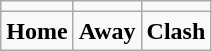<table class="wikitable" style="border:darkgrey;">
<tr>
<td colspan="2"></td>
<td colspan="2"></td>
<td colspan="2"></td>
</tr>
<tr style="text-align:center;">
<td colspan="2"><strong>Home</strong></td>
<td colspan="2"><strong>Away</strong></td>
<td colspan="2"><strong>Clash</strong></td>
</tr>
</table>
